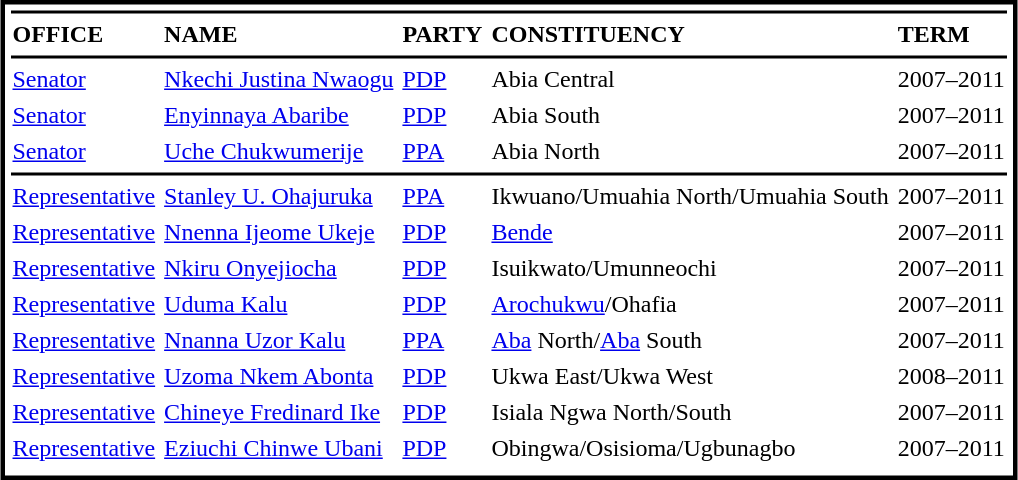<table cellpadding=1 cellspacing=4 style="margin:3px; border:3px solid #000000;">
<tr>
<td bgcolor=#000000 colspan=5></td>
</tr>
<tr>
<td><strong>OFFICE</strong></td>
<td><strong>NAME</strong></td>
<td><strong>PARTY</strong></td>
<td><strong>CONSTITUENCY</strong></td>
<td><strong>TERM</strong></td>
</tr>
<tr>
<td bgcolor=#000000 colspan=5></td>
</tr>
<tr>
<td><a href='#'>Senator</a></td>
<td><a href='#'>Nkechi Justina Nwaogu</a></td>
<td><a href='#'>PDP</a></td>
<td>Abia Central</td>
<td>2007–2011</td>
</tr>
<tr>
<td><a href='#'>Senator</a></td>
<td><a href='#'>Enyinnaya Abaribe</a></td>
<td><a href='#'>PDP</a></td>
<td>Abia South</td>
<td>2007–2011</td>
</tr>
<tr>
<td><a href='#'>Senator</a></td>
<td><a href='#'>Uche Chukwumerije</a></td>
<td><a href='#'>PPA</a></td>
<td>Abia North</td>
<td>2007–2011</td>
</tr>
<tr>
<td bgcolor=#000000 colspan=5></td>
</tr>
<tr>
<td><a href='#'>Representative</a></td>
<td><a href='#'>Stanley U. Ohajuruka</a></td>
<td><a href='#'>PPA</a></td>
<td>Ikwuano/Umuahia North/Umuahia South</td>
<td>2007–2011</td>
</tr>
<tr>
<td><a href='#'>Representative</a></td>
<td><a href='#'>Nnenna Ijeome Ukeje</a></td>
<td><a href='#'>PDP</a></td>
<td><a href='#'>Bende</a></td>
<td>2007–2011</td>
</tr>
<tr>
<td><a href='#'>Representative</a></td>
<td><a href='#'>Nkiru Onyejiocha</a></td>
<td><a href='#'>PDP</a></td>
<td>Isuikwato/Umunneochi</td>
<td>2007–2011</td>
</tr>
<tr>
<td><a href='#'>Representative</a></td>
<td><a href='#'>Uduma Kalu</a></td>
<td><a href='#'>PDP</a></td>
<td><a href='#'>Arochukwu</a>/Ohafia</td>
<td>2007–2011</td>
</tr>
<tr>
<td><a href='#'>Representative</a></td>
<td><a href='#'>Nnanna Uzor Kalu</a></td>
<td><a href='#'>PPA</a></td>
<td><a href='#'>Aba</a> North/<a href='#'>Aba</a> South</td>
<td>2007–2011</td>
</tr>
<tr>
<td><a href='#'>Representative</a></td>
<td><a href='#'>Uzoma Nkem Abonta</a></td>
<td><a href='#'>PDP</a></td>
<td>Ukwa East/Ukwa West</td>
<td>2008–2011</td>
</tr>
<tr>
<td><a href='#'>Representative</a></td>
<td><a href='#'>Chineye Fredinard Ike</a></td>
<td><a href='#'>PDP</a></td>
<td>Isiala Ngwa North/South</td>
<td>2007–2011</td>
</tr>
<tr>
<td><a href='#'>Representative</a></td>
<td><a href='#'>Eziuchi Chinwe Ubani</a></td>
<td><a href='#'>PDP</a></td>
<td>Obingwa/Osisioma/Ugbunagbo</td>
<td>2007–2011</td>
</tr>
<tr>
</tr>
</table>
